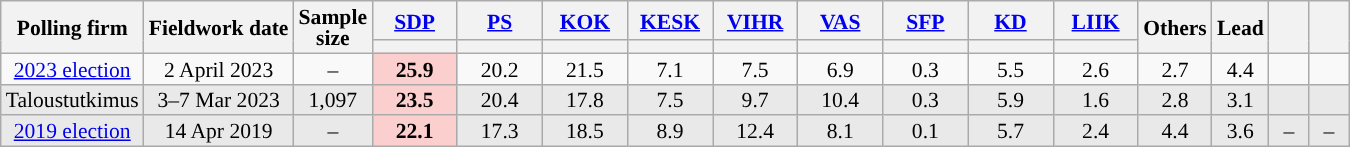<table class="wikitable sortable mw-datatable" style="text-align:center;font-size:90%;line-height:14px;">
<tr>
<th rowspan="2">Polling firm</th>
<th rowspan="2">Fieldwork date</th>
<th rowspan="2">Sample<br>size</th>
<th class="unsortable" style="width:50px;"><a href='#'>SDP</a></th>
<th class="unsortable" style="width:50px;"><a href='#'>PS</a></th>
<th class="unsortable" style="width:50px;"><a href='#'>KOK</a></th>
<th class="unsortable" style="width:50px;"><a href='#'>KESK</a></th>
<th class="unsortable" style="width:50px;"><a href='#'>VIHR</a></th>
<th class="unsortable" style="width:50px;"><a href='#'>VAS</a></th>
<th class="unsortable" style="width:50px;"><a href='#'>SFP</a></th>
<th class="unsortable" style="width:50px;"><a href='#'>KD</a></th>
<th class="unsortable" style="width:50px;"><a href='#'>LIIK</a></th>
<th class="unsortable" style="width:30px;" rowspan="2">Others</th>
<th class="unsortable" style="width:30px;" rowspan="2">Lead</th>
<th class="unsortable" style="width:20px;" rowspan="2"></th>
<th class="unsortable" style="width:20px;" rowspan="2"></th>
</tr>
<tr>
<th data-sort-type="number" style="background:"></th>
<th data-sort-type="number" style="background:"></th>
<th data-sort-type="number" style="background:"></th>
<th data-sort-type="number" style="background:"></th>
<th data-sort-type="number" style="background:"></th>
<th data-sort-type="number" style="background:"></th>
<th data-sort-type="number" style="background:"></th>
<th data-sort-type="number" style="background:"></th>
<th data-sort-type="number" style="background:"></th>
</tr>
<tr>
<td><a href='#'>2023 election</a></td>
<td data-sort-value="2023-04-02">2 April 2023</td>
<td>–</td>
<td style="background:#FCCFCF;"><strong>25.9</strong></td>
<td>20.2</td>
<td>21.5</td>
<td>7.1</td>
<td>7.5</td>
<td>6.9</td>
<td>0.3</td>
<td>5.5</td>
<td>2.6</td>
<td>2.7</td>
<td style="background:">4.4</td>
<td></td>
<td></td>
</tr>
<tr style="background:#E9E9E9;">
<td>Taloustutkimus</td>
<td data-sort-value="2023-03-07">3–7 Mar 2023</td>
<td>1,097</td>
<td style="background:#FCCFCF;"><strong>23.5</strong></td>
<td>20.4</td>
<td>17.8</td>
<td>7.5</td>
<td>9.7</td>
<td>10.4</td>
<td>0.3</td>
<td>5.9</td>
<td>1.6</td>
<td>2.8</td>
<td style="background:">3.1</td>
<td></td>
<td></td>
</tr>
<tr style="background:#E9E9E9;">
<td><a href='#'>2019 election</a></td>
<td data-sort-value="2019-04-14">14 Apr 2019</td>
<td>–</td>
<td style="background:#FCCFCF;"><strong>22.1</strong></td>
<td>17.3</td>
<td>18.5</td>
<td>8.9</td>
<td>12.4</td>
<td>8.1</td>
<td>0.1</td>
<td>5.7</td>
<td>2.4</td>
<td>4.4</td>
<td style="background:">3.6</td>
<td>–</td>
<td>–</td>
</tr>
</table>
